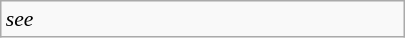<table class="wikitable floatright" style="font-size: 0.9em; width: 270px">
<tr>
<td><em>see </em></td>
</tr>
</table>
